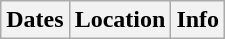<table class="wikitable">
<tr>
<th>Dates</th>
<th>Location</th>
<th>Info<br>

























</th>
</tr>
</table>
